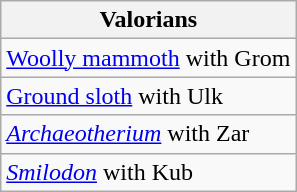<table class="wikitable" style="border:1px solid darkgrey;">
<tr>
<th>Valorians</th>
</tr>
<tr>
<td><a href='#'>Woolly mammoth</a> with Grom</td>
</tr>
<tr>
<td><a href='#'>Ground sloth</a> with Ulk</td>
</tr>
<tr>
<td><em><a href='#'>Archaeotherium</a></em> with Zar</td>
</tr>
<tr>
<td><em><a href='#'>Smilodon</a></em> with Kub</td>
</tr>
</table>
